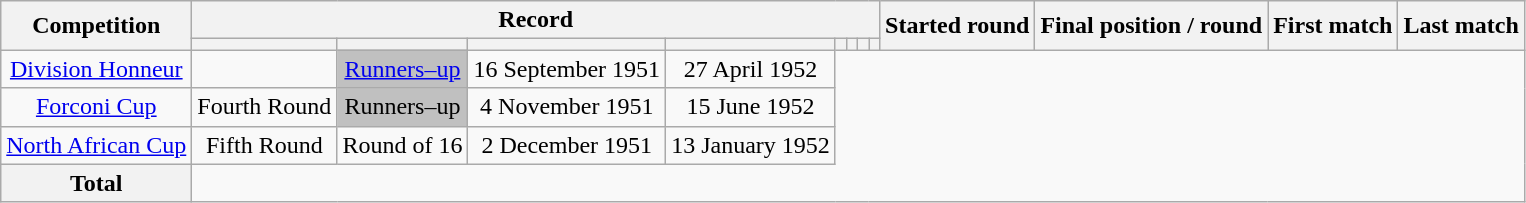<table class="wikitable" style="text-align: center">
<tr>
<th rowspan=2>Competition</th>
<th colspan=8>Record</th>
<th rowspan=2>Started round</th>
<th rowspan=2>Final position / round</th>
<th rowspan=2>First match</th>
<th rowspan=2>Last match</th>
</tr>
<tr>
<th></th>
<th></th>
<th></th>
<th></th>
<th></th>
<th></th>
<th></th>
<th></th>
</tr>
<tr>
<td><a href='#'>Division Honneur</a><br></td>
<td></td>
<td style="background:silver;"><a href='#'>Runners–up</a></td>
<td>16 September 1951</td>
<td>27 April 1952</td>
</tr>
<tr>
<td><a href='#'>Forconi Cup</a><br></td>
<td>Fourth Round</td>
<td style="background:silver;">Runners–up</td>
<td>4 November 1951</td>
<td>15 June 1952</td>
</tr>
<tr>
<td><a href='#'>North African Cup</a><br></td>
<td>Fifth Round</td>
<td>Round of 16</td>
<td>2 December 1951</td>
<td>13 January 1952</td>
</tr>
<tr>
<th>Total<br></th>
</tr>
</table>
